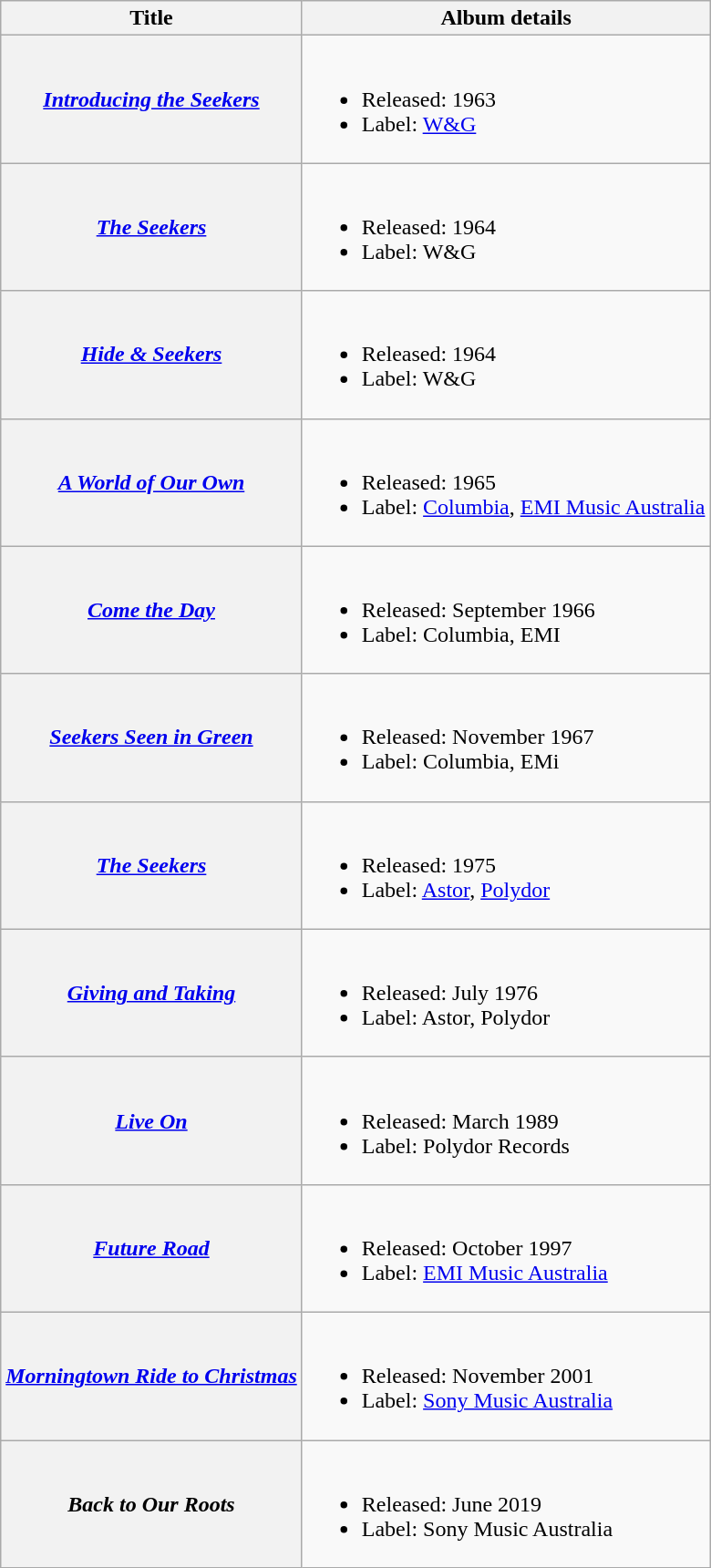<table class="wikitable">
<tr>
<th>Title</th>
<th>Album details</th>
</tr>
<tr>
<th><em><a href='#'>Introducing the Seekers</a></em></th>
<td><br><ul><li>Released: 1963</li><li>Label: <a href='#'>W&G</a></li></ul></td>
</tr>
<tr>
<th><em><a href='#'>The Seekers</a></em></th>
<td><br><ul><li>Released: 1964</li><li>Label: W&G</li></ul></td>
</tr>
<tr>
<th><em><a href='#'>Hide & Seekers</a></em></th>
<td><br><ul><li>Released: 1964</li><li>Label: W&G</li></ul></td>
</tr>
<tr>
<th><em><a href='#'>A World of Our Own</a></em></th>
<td><br><ul><li>Released: 1965</li><li>Label: <a href='#'>Columbia</a>, <a href='#'>EMI Music Australia</a></li></ul></td>
</tr>
<tr>
<th><em><a href='#'>Come the Day</a></em></th>
<td><br><ul><li>Released: September 1966</li><li>Label: Columbia, EMI</li></ul></td>
</tr>
<tr>
<th><em><a href='#'>Seekers Seen in Green</a></em></th>
<td><br><ul><li>Released: November 1967</li><li>Label: Columbia, EMi</li></ul></td>
</tr>
<tr>
<th><em><a href='#'>The Seekers</a></em></th>
<td><br><ul><li>Released: 1975</li><li>Label: <a href='#'>Astor</a>, <a href='#'>Polydor</a></li></ul></td>
</tr>
<tr>
<th><em><a href='#'>Giving and Taking</a></em></th>
<td><br><ul><li>Released: July 1976</li><li>Label: Astor, Polydor</li></ul></td>
</tr>
<tr>
<th><em><a href='#'>Live On</a></em></th>
<td><br><ul><li>Released: March 1989</li><li>Label: Polydor Records</li></ul></td>
</tr>
<tr>
<th><em><a href='#'>Future Road</a></em></th>
<td><br><ul><li>Released: October 1997</li><li>Label: <a href='#'>EMI Music Australia</a></li></ul></td>
</tr>
<tr>
<th><em><a href='#'>Morningtown Ride to Christmas</a></em></th>
<td><br><ul><li>Released: November 2001</li><li>Label: <a href='#'>Sony Music Australia</a></li></ul></td>
</tr>
<tr>
<th><em>Back to Our Roots</em></th>
<td><br><ul><li>Released: June 2019</li><li>Label: Sony Music Australia</li></ul></td>
</tr>
</table>
